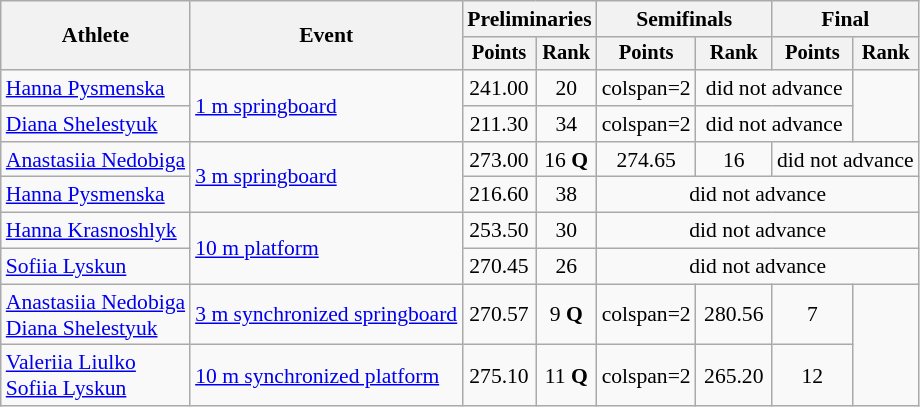<table class=wikitable style="font-size:90%;">
<tr>
<th rowspan="2">Athlete</th>
<th rowspan="2">Event</th>
<th colspan="2">Preliminaries</th>
<th colspan="2">Semifinals</th>
<th colspan="2">Final</th>
</tr>
<tr style="font-size:95%">
<th>Points</th>
<th>Rank</th>
<th>Points</th>
<th>Rank</th>
<th>Points</th>
<th>Rank</th>
</tr>
<tr align=center>
<td align=left><a href='#'>Hanna Pysmenska</a></td>
<td align=left rowspan=2><a href='#'>1 m springboard</a></td>
<td>241.00</td>
<td>20</td>
<td>colspan=2 </td>
<td colspan=2>did not advance</td>
</tr>
<tr align=center>
<td align=left><a href='#'>Diana Shelestyuk</a></td>
<td>211.30</td>
<td>34</td>
<td>colspan=2 </td>
<td colspan=2>did not advance</td>
</tr>
<tr align=center>
<td align=left><a href='#'>Anastasiia Nedobiga</a></td>
<td align=left rowspan=2><a href='#'>3 m springboard</a></td>
<td>273.00</td>
<td>16 <strong>Q</strong></td>
<td>274.65</td>
<td>16</td>
<td colspan=2>did not advance</td>
</tr>
<tr align=center>
<td align=left><a href='#'>Hanna Pysmenska</a></td>
<td>216.60</td>
<td>38</td>
<td colspan=4>did not advance</td>
</tr>
<tr align=center>
<td align=left><a href='#'>Hanna Krasnoshlyk</a></td>
<td align=left rowspan=2><a href='#'>10 m platform</a></td>
<td>253.50</td>
<td>30</td>
<td colspan=4>did not advance</td>
</tr>
<tr align=center>
<td align=left><a href='#'>Sofiia Lyskun</a></td>
<td>270.45</td>
<td>26</td>
<td colspan=4>did not advance</td>
</tr>
<tr align=center>
<td align=left><a href='#'>Anastasiia Nedobiga</a><br><a href='#'>Diana Shelestyuk</a></td>
<td align=left><a href='#'>3 m synchronized springboard</a></td>
<td>270.57</td>
<td>9 <strong>Q</strong></td>
<td>colspan=2 </td>
<td>280.56</td>
<td>7</td>
</tr>
<tr align=center>
<td align=left><a href='#'>Valeriia Liulko</a><br><a href='#'>Sofiia Lyskun</a></td>
<td align=left><a href='#'>10 m synchronized platform</a></td>
<td>275.10</td>
<td>11 <strong>Q</strong></td>
<td>colspan=2 </td>
<td>265.20</td>
<td>12</td>
</tr>
</table>
